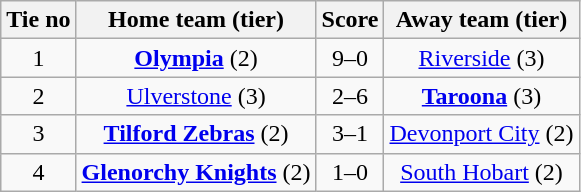<table class="wikitable" style="text-align:center">
<tr>
<th>Tie no</th>
<th>Home team (tier)</th>
<th>Score</th>
<th>Away team (tier)</th>
</tr>
<tr>
<td>1</td>
<td><strong><a href='#'>Olympia</a></strong> (2)</td>
<td>9–0</td>
<td><a href='#'>Riverside</a> (3)</td>
</tr>
<tr>
<td>2</td>
<td><a href='#'>Ulverstone</a> (3)</td>
<td>2–6</td>
<td><strong><a href='#'>Taroona</a></strong> (3)</td>
</tr>
<tr>
<td>3</td>
<td><strong><a href='#'>Tilford Zebras</a></strong> (2)</td>
<td>3–1</td>
<td><a href='#'>Devonport City</a> (2)</td>
</tr>
<tr>
<td>4</td>
<td><strong><a href='#'>Glenorchy Knights</a></strong> (2)</td>
<td>1–0</td>
<td><a href='#'>South Hobart</a> (2)</td>
</tr>
</table>
